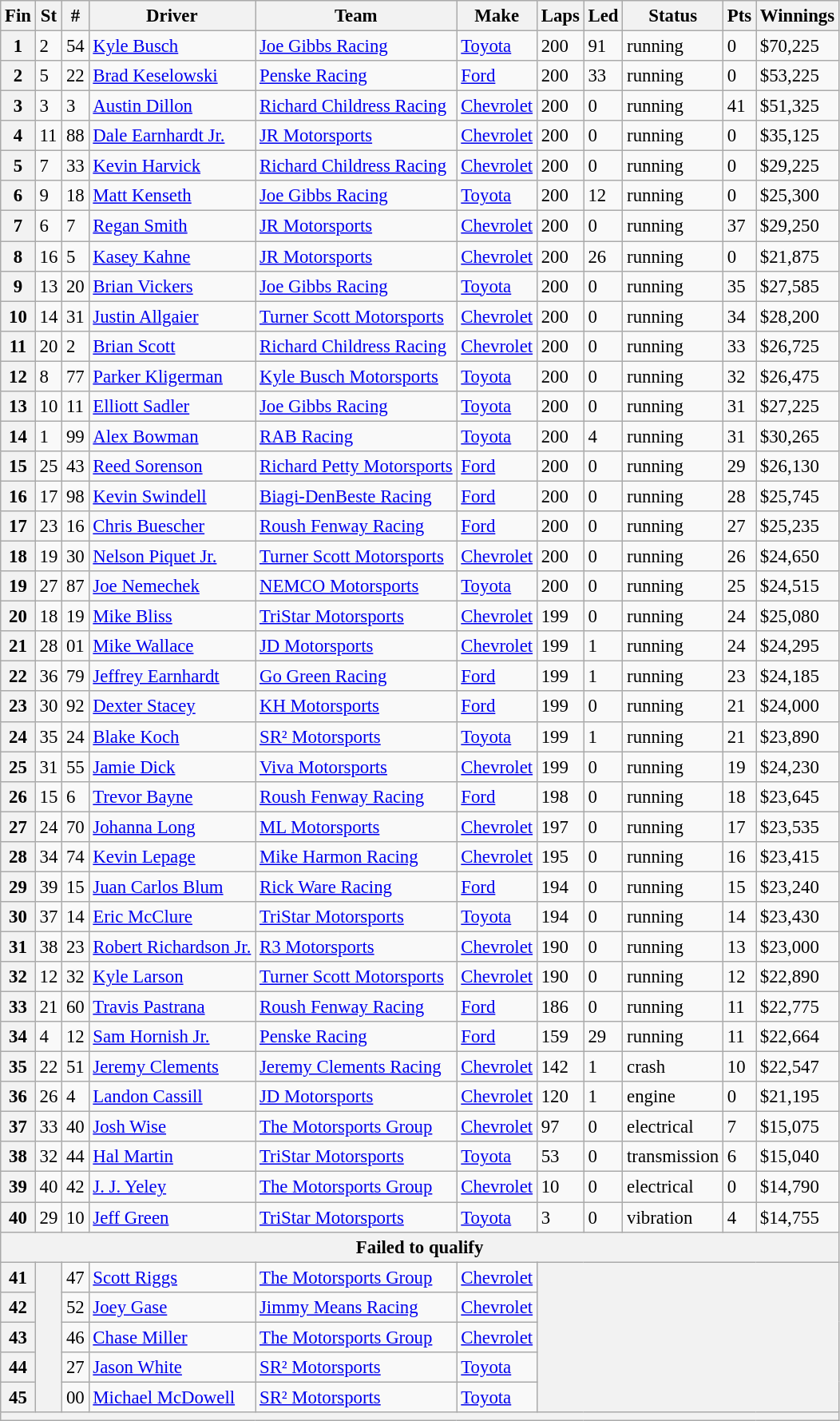<table class="wikitable" style="font-size:95%">
<tr>
<th>Fin</th>
<th>St</th>
<th>#</th>
<th>Driver</th>
<th>Team</th>
<th>Make</th>
<th>Laps</th>
<th>Led</th>
<th>Status</th>
<th>Pts</th>
<th>Winnings</th>
</tr>
<tr>
<th>1</th>
<td>2</td>
<td>54</td>
<td><a href='#'>Kyle Busch</a></td>
<td><a href='#'>Joe Gibbs Racing</a></td>
<td><a href='#'>Toyota</a></td>
<td>200</td>
<td>91</td>
<td>running</td>
<td>0</td>
<td>$70,225</td>
</tr>
<tr>
<th>2</th>
<td>5</td>
<td>22</td>
<td><a href='#'>Brad Keselowski</a></td>
<td><a href='#'>Penske Racing</a></td>
<td><a href='#'>Ford</a></td>
<td>200</td>
<td>33</td>
<td>running</td>
<td>0</td>
<td>$53,225</td>
</tr>
<tr>
<th>3</th>
<td>3</td>
<td>3</td>
<td><a href='#'>Austin Dillon</a></td>
<td><a href='#'>Richard Childress Racing</a></td>
<td><a href='#'>Chevrolet</a></td>
<td>200</td>
<td>0</td>
<td>running</td>
<td>41</td>
<td>$51,325</td>
</tr>
<tr>
<th>4</th>
<td>11</td>
<td>88</td>
<td><a href='#'>Dale Earnhardt Jr.</a></td>
<td><a href='#'>JR Motorsports</a></td>
<td><a href='#'>Chevrolet</a></td>
<td>200</td>
<td>0</td>
<td>running</td>
<td>0</td>
<td>$35,125</td>
</tr>
<tr>
<th>5</th>
<td>7</td>
<td>33</td>
<td><a href='#'>Kevin Harvick</a></td>
<td><a href='#'>Richard Childress Racing</a></td>
<td><a href='#'>Chevrolet</a></td>
<td>200</td>
<td>0</td>
<td>running</td>
<td>0</td>
<td>$29,225</td>
</tr>
<tr>
<th>6</th>
<td>9</td>
<td>18</td>
<td><a href='#'>Matt Kenseth</a></td>
<td><a href='#'>Joe Gibbs Racing</a></td>
<td><a href='#'>Toyota</a></td>
<td>200</td>
<td>12</td>
<td>running</td>
<td>0</td>
<td>$25,300</td>
</tr>
<tr>
<th>7</th>
<td>6</td>
<td>7</td>
<td><a href='#'>Regan Smith</a></td>
<td><a href='#'>JR Motorsports</a></td>
<td><a href='#'>Chevrolet</a></td>
<td>200</td>
<td>0</td>
<td>running</td>
<td>37</td>
<td>$29,250</td>
</tr>
<tr>
<th>8</th>
<td>16</td>
<td>5</td>
<td><a href='#'>Kasey Kahne</a></td>
<td><a href='#'>JR Motorsports</a></td>
<td><a href='#'>Chevrolet</a></td>
<td>200</td>
<td>26</td>
<td>running</td>
<td>0</td>
<td>$21,875</td>
</tr>
<tr>
<th>9</th>
<td>13</td>
<td>20</td>
<td><a href='#'>Brian Vickers</a></td>
<td><a href='#'>Joe Gibbs Racing</a></td>
<td><a href='#'>Toyota</a></td>
<td>200</td>
<td>0</td>
<td>running</td>
<td>35</td>
<td>$27,585</td>
</tr>
<tr>
<th>10</th>
<td>14</td>
<td>31</td>
<td><a href='#'>Justin Allgaier</a></td>
<td><a href='#'>Turner Scott Motorsports</a></td>
<td><a href='#'>Chevrolet</a></td>
<td>200</td>
<td>0</td>
<td>running</td>
<td>34</td>
<td>$28,200</td>
</tr>
<tr>
<th>11</th>
<td>20</td>
<td>2</td>
<td><a href='#'>Brian Scott</a></td>
<td><a href='#'>Richard Childress Racing</a></td>
<td><a href='#'>Chevrolet</a></td>
<td>200</td>
<td>0</td>
<td>running</td>
<td>33</td>
<td>$26,725</td>
</tr>
<tr>
<th>12</th>
<td>8</td>
<td>77</td>
<td><a href='#'>Parker Kligerman</a></td>
<td><a href='#'>Kyle Busch Motorsports</a></td>
<td><a href='#'>Toyota</a></td>
<td>200</td>
<td>0</td>
<td>running</td>
<td>32</td>
<td>$26,475</td>
</tr>
<tr>
<th>13</th>
<td>10</td>
<td>11</td>
<td><a href='#'>Elliott Sadler</a></td>
<td><a href='#'>Joe Gibbs Racing</a></td>
<td><a href='#'>Toyota</a></td>
<td>200</td>
<td>0</td>
<td>running</td>
<td>31</td>
<td>$27,225</td>
</tr>
<tr>
<th>14</th>
<td>1</td>
<td>99</td>
<td><a href='#'>Alex Bowman</a></td>
<td><a href='#'>RAB Racing</a></td>
<td><a href='#'>Toyota</a></td>
<td>200</td>
<td>4</td>
<td>running</td>
<td>31</td>
<td>$30,265</td>
</tr>
<tr>
<th>15</th>
<td>25</td>
<td>43</td>
<td><a href='#'>Reed Sorenson</a></td>
<td><a href='#'>Richard Petty Motorsports</a></td>
<td><a href='#'>Ford</a></td>
<td>200</td>
<td>0</td>
<td>running</td>
<td>29</td>
<td>$26,130</td>
</tr>
<tr>
<th>16</th>
<td>17</td>
<td>98</td>
<td><a href='#'>Kevin Swindell</a></td>
<td><a href='#'>Biagi-DenBeste Racing</a></td>
<td><a href='#'>Ford</a></td>
<td>200</td>
<td>0</td>
<td>running</td>
<td>28</td>
<td>$25,745</td>
</tr>
<tr>
<th>17</th>
<td>23</td>
<td>16</td>
<td><a href='#'>Chris Buescher</a></td>
<td><a href='#'>Roush Fenway Racing</a></td>
<td><a href='#'>Ford</a></td>
<td>200</td>
<td>0</td>
<td>running</td>
<td>27</td>
<td>$25,235</td>
</tr>
<tr>
<th>18</th>
<td>19</td>
<td>30</td>
<td><a href='#'>Nelson Piquet Jr.</a></td>
<td><a href='#'>Turner Scott Motorsports</a></td>
<td><a href='#'>Chevrolet</a></td>
<td>200</td>
<td>0</td>
<td>running</td>
<td>26</td>
<td>$24,650</td>
</tr>
<tr>
<th>19</th>
<td>27</td>
<td>87</td>
<td><a href='#'>Joe Nemechek</a></td>
<td><a href='#'>NEMCO Motorsports</a></td>
<td><a href='#'>Toyota</a></td>
<td>200</td>
<td>0</td>
<td>running</td>
<td>25</td>
<td>$24,515</td>
</tr>
<tr>
<th>20</th>
<td>18</td>
<td>19</td>
<td><a href='#'>Mike Bliss</a></td>
<td><a href='#'>TriStar Motorsports</a></td>
<td><a href='#'>Chevrolet</a></td>
<td>199</td>
<td>0</td>
<td>running</td>
<td>24</td>
<td>$25,080</td>
</tr>
<tr>
<th>21</th>
<td>28</td>
<td>01</td>
<td><a href='#'>Mike Wallace</a></td>
<td><a href='#'>JD Motorsports</a></td>
<td><a href='#'>Chevrolet</a></td>
<td>199</td>
<td>1</td>
<td>running</td>
<td>24</td>
<td>$24,295</td>
</tr>
<tr>
<th>22</th>
<td>36</td>
<td>79</td>
<td><a href='#'>Jeffrey Earnhardt</a></td>
<td><a href='#'>Go Green Racing</a></td>
<td><a href='#'>Ford</a></td>
<td>199</td>
<td>1</td>
<td>running</td>
<td>23</td>
<td>$24,185</td>
</tr>
<tr>
<th>23</th>
<td>30</td>
<td>92</td>
<td><a href='#'>Dexter Stacey</a></td>
<td><a href='#'>KH Motorsports</a></td>
<td><a href='#'>Ford</a></td>
<td>199</td>
<td>0</td>
<td>running</td>
<td>21</td>
<td>$24,000</td>
</tr>
<tr>
<th>24</th>
<td>35</td>
<td>24</td>
<td><a href='#'>Blake Koch</a></td>
<td><a href='#'>SR² Motorsports</a></td>
<td><a href='#'>Toyota</a></td>
<td>199</td>
<td>1</td>
<td>running</td>
<td>21</td>
<td>$23,890</td>
</tr>
<tr>
<th>25</th>
<td>31</td>
<td>55</td>
<td><a href='#'>Jamie Dick</a></td>
<td><a href='#'>Viva Motorsports</a></td>
<td><a href='#'>Chevrolet</a></td>
<td>199</td>
<td>0</td>
<td>running</td>
<td>19</td>
<td>$24,230</td>
</tr>
<tr>
<th>26</th>
<td>15</td>
<td>6</td>
<td><a href='#'>Trevor Bayne</a></td>
<td><a href='#'>Roush Fenway Racing</a></td>
<td><a href='#'>Ford</a></td>
<td>198</td>
<td>0</td>
<td>running</td>
<td>18</td>
<td>$23,645</td>
</tr>
<tr>
<th>27</th>
<td>24</td>
<td>70</td>
<td><a href='#'>Johanna Long</a></td>
<td><a href='#'>ML Motorsports</a></td>
<td><a href='#'>Chevrolet</a></td>
<td>197</td>
<td>0</td>
<td>running</td>
<td>17</td>
<td>$23,535</td>
</tr>
<tr>
<th>28</th>
<td>34</td>
<td>74</td>
<td><a href='#'>Kevin Lepage</a></td>
<td><a href='#'>Mike Harmon Racing</a></td>
<td><a href='#'>Chevrolet</a></td>
<td>195</td>
<td>0</td>
<td>running</td>
<td>16</td>
<td>$23,415</td>
</tr>
<tr>
<th>29</th>
<td>39</td>
<td>15</td>
<td><a href='#'>Juan Carlos Blum</a></td>
<td><a href='#'>Rick Ware Racing</a></td>
<td><a href='#'>Ford</a></td>
<td>194</td>
<td>0</td>
<td>running</td>
<td>15</td>
<td>$23,240</td>
</tr>
<tr>
<th>30</th>
<td>37</td>
<td>14</td>
<td><a href='#'>Eric McClure</a></td>
<td><a href='#'>TriStar Motorsports</a></td>
<td><a href='#'>Toyota</a></td>
<td>194</td>
<td>0</td>
<td>running</td>
<td>14</td>
<td>$23,430</td>
</tr>
<tr>
<th>31</th>
<td>38</td>
<td>23</td>
<td><a href='#'>Robert Richardson Jr.</a></td>
<td><a href='#'>R3 Motorsports</a></td>
<td><a href='#'>Chevrolet</a></td>
<td>190</td>
<td>0</td>
<td>running</td>
<td>13</td>
<td>$23,000</td>
</tr>
<tr>
<th>32</th>
<td>12</td>
<td>32</td>
<td><a href='#'>Kyle Larson</a></td>
<td><a href='#'>Turner Scott Motorsports</a></td>
<td><a href='#'>Chevrolet</a></td>
<td>190</td>
<td>0</td>
<td>running</td>
<td>12</td>
<td>$22,890</td>
</tr>
<tr>
<th>33</th>
<td>21</td>
<td>60</td>
<td><a href='#'>Travis Pastrana</a></td>
<td><a href='#'>Roush Fenway Racing</a></td>
<td><a href='#'>Ford</a></td>
<td>186</td>
<td>0</td>
<td>running</td>
<td>11</td>
<td>$22,775</td>
</tr>
<tr>
<th>34</th>
<td>4</td>
<td>12</td>
<td><a href='#'>Sam Hornish Jr.</a></td>
<td><a href='#'>Penske Racing</a></td>
<td><a href='#'>Ford</a></td>
<td>159</td>
<td>29</td>
<td>running</td>
<td>11</td>
<td>$22,664</td>
</tr>
<tr>
<th>35</th>
<td>22</td>
<td>51</td>
<td><a href='#'>Jeremy Clements</a></td>
<td><a href='#'>Jeremy Clements Racing</a></td>
<td><a href='#'>Chevrolet</a></td>
<td>142</td>
<td>1</td>
<td>crash</td>
<td>10</td>
<td>$22,547</td>
</tr>
<tr>
<th>36</th>
<td>26</td>
<td>4</td>
<td><a href='#'>Landon Cassill</a></td>
<td><a href='#'>JD Motorsports</a></td>
<td><a href='#'>Chevrolet</a></td>
<td>120</td>
<td>1</td>
<td>engine</td>
<td>0</td>
<td>$21,195</td>
</tr>
<tr>
<th>37</th>
<td>33</td>
<td>40</td>
<td><a href='#'>Josh Wise</a></td>
<td><a href='#'>The Motorsports Group</a></td>
<td><a href='#'>Chevrolet</a></td>
<td>97</td>
<td>0</td>
<td>electrical</td>
<td>7</td>
<td>$15,075</td>
</tr>
<tr>
<th>38</th>
<td>32</td>
<td>44</td>
<td><a href='#'>Hal Martin</a></td>
<td><a href='#'>TriStar Motorsports</a></td>
<td><a href='#'>Toyota</a></td>
<td>53</td>
<td>0</td>
<td>transmission</td>
<td>6</td>
<td>$15,040</td>
</tr>
<tr>
<th>39</th>
<td>40</td>
<td>42</td>
<td><a href='#'>J. J. Yeley</a></td>
<td><a href='#'>The Motorsports Group</a></td>
<td><a href='#'>Chevrolet</a></td>
<td>10</td>
<td>0</td>
<td>electrical</td>
<td>0</td>
<td>$14,790</td>
</tr>
<tr>
<th>40</th>
<td>29</td>
<td>10</td>
<td><a href='#'>Jeff Green</a></td>
<td><a href='#'>TriStar Motorsports</a></td>
<td><a href='#'>Toyota</a></td>
<td>3</td>
<td>0</td>
<td>vibration</td>
<td>4</td>
<td>$14,755</td>
</tr>
<tr>
<th colspan="11">Failed to qualify</th>
</tr>
<tr>
<th>41</th>
<th rowspan="5"></th>
<td>47</td>
<td><a href='#'>Scott Riggs</a></td>
<td><a href='#'>The Motorsports Group</a></td>
<td><a href='#'>Chevrolet</a></td>
<th colspan="5" rowspan="5"></th>
</tr>
<tr>
<th>42</th>
<td>52</td>
<td><a href='#'>Joey Gase</a></td>
<td><a href='#'>Jimmy Means Racing</a></td>
<td><a href='#'>Chevrolet</a></td>
</tr>
<tr>
<th>43</th>
<td>46</td>
<td><a href='#'>Chase Miller</a></td>
<td><a href='#'>The Motorsports Group</a></td>
<td><a href='#'>Chevrolet</a></td>
</tr>
<tr>
<th>44</th>
<td>27</td>
<td><a href='#'>Jason White</a></td>
<td><a href='#'>SR² Motorsports</a></td>
<td><a href='#'>Toyota</a></td>
</tr>
<tr>
<th>45</th>
<td>00</td>
<td><a href='#'>Michael McDowell</a></td>
<td><a href='#'>SR² Motorsports</a></td>
<td><a href='#'>Toyota</a></td>
</tr>
<tr>
<th colspan="11"></th>
</tr>
</table>
